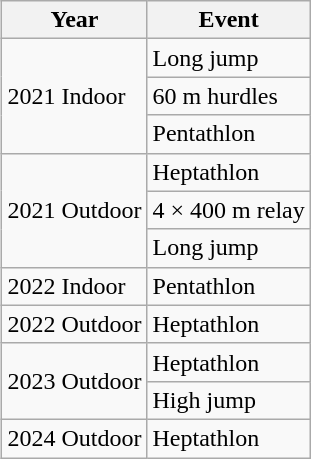<table class=wikitable align=right>
<tr>
<th>Year</th>
<th>Event</th>
</tr>
<tr>
<td rowspan=3>2021 Indoor</td>
<td>Long jump</td>
</tr>
<tr>
<td>60 m hurdles</td>
</tr>
<tr>
<td>Pentathlon</td>
</tr>
<tr>
<td rowspan=3>2021 Outdoor</td>
<td>Heptathlon</td>
</tr>
<tr>
<td>4 × 400 m relay</td>
</tr>
<tr>
<td>Long jump</td>
</tr>
<tr>
<td>2022 Indoor</td>
<td>Pentathlon</td>
</tr>
<tr>
<td>2022 Outdoor</td>
<td>Heptathlon</td>
</tr>
<tr>
<td rowspan=2>2023 Outdoor</td>
<td>Heptathlon</td>
</tr>
<tr>
<td>High jump</td>
</tr>
<tr>
<td>2024 Outdoor</td>
<td>Heptathlon</td>
</tr>
</table>
